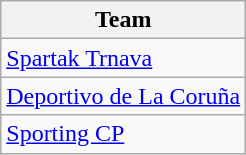<table class= "wikitable">
<tr>
<th>Team</th>
</tr>
<tr>
<td> <a href='#'>Spartak Trnava</a></td>
</tr>
<tr>
<td> <a href='#'>Deportivo de La Coruña</a></td>
</tr>
<tr>
<td> <a href='#'>Sporting CP</a></td>
</tr>
</table>
